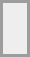<table border="0" cellpadding="4" cellspacing="4" style="margin:auto; border:2px solid #9d9d9d; background:#eee;">
<tr>
<td><br><div></div></td>
</tr>
</table>
